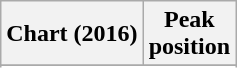<table class="wikitable sortable plainrowheaders" style="text-align:center">
<tr>
<th scope="col">Chart (2016)</th>
<th scope="col">Peak<br>position</th>
</tr>
<tr>
</tr>
<tr>
</tr>
<tr>
</tr>
</table>
